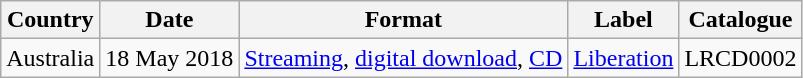<table class="wikitable">
<tr>
<th>Country</th>
<th>Date</th>
<th>Format</th>
<th>Label</th>
<th>Catalogue</th>
</tr>
<tr>
<td>Australia</td>
<td>18 May 2018</td>
<td><a href='#'>Streaming</a>, <a href='#'>digital download</a>, <a href='#'>CD</a></td>
<td><a href='#'>Liberation</a></td>
<td>LRCD0002</td>
</tr>
</table>
